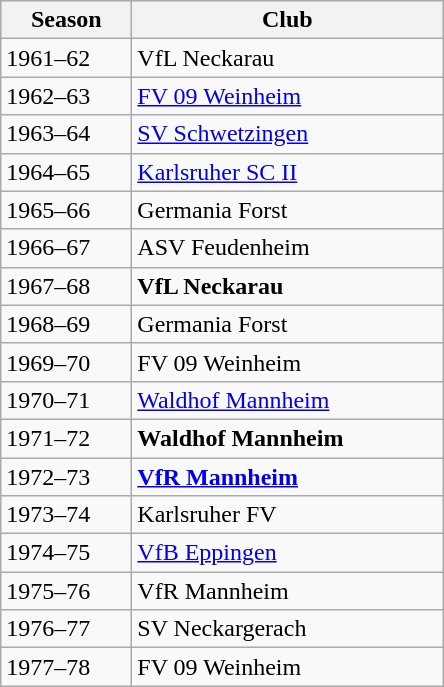<table class="wikitable">
<tr align="center" bgcolor="#dfdfdf">
<th width="80">Season</th>
<th width="200">Club</th>
</tr>
<tr>
<td>1961–62</td>
<td>VfL Neckarau</td>
</tr>
<tr>
<td>1962–63</td>
<td><a href='#'>FV 09 Weinheim</a></td>
</tr>
<tr>
<td>1963–64</td>
<td><a href='#'>SV Schwetzingen</a></td>
</tr>
<tr>
<td>1964–65</td>
<td><a href='#'>Karlsruher SC II</a></td>
</tr>
<tr>
<td>1965–66</td>
<td>Germania Forst</td>
</tr>
<tr>
<td>1966–67</td>
<td>ASV Feudenheim</td>
</tr>
<tr>
<td>1967–68</td>
<td><strong>VfL Neckarau</strong></td>
</tr>
<tr>
<td>1968–69</td>
<td>Germania Forst</td>
</tr>
<tr>
<td>1969–70</td>
<td>FV 09 Weinheim</td>
</tr>
<tr>
<td>1970–71</td>
<td><a href='#'>Waldhof Mannheim</a></td>
</tr>
<tr>
<td>1971–72</td>
<td><strong>Waldhof Mannheim</strong></td>
</tr>
<tr>
<td>1972–73</td>
<td><strong><a href='#'>VfR Mannheim</a></strong></td>
</tr>
<tr>
<td>1973–74</td>
<td>Karlsruher FV</td>
</tr>
<tr>
<td>1974–75</td>
<td><a href='#'>VfB Eppingen</a></td>
</tr>
<tr>
<td>1975–76</td>
<td>VfR Mannheim</td>
</tr>
<tr>
<td>1976–77</td>
<td>SV Neckargerach</td>
</tr>
<tr>
<td>1977–78</td>
<td>FV 09 Weinheim</td>
</tr>
</table>
